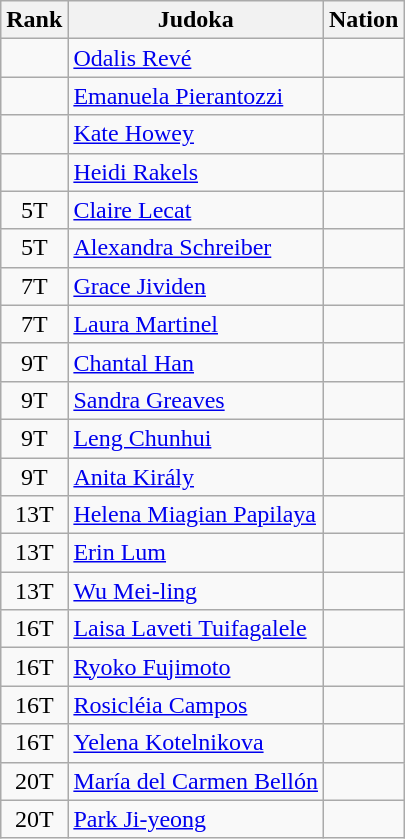<table class="wikitable sortable" style="text-align:center">
<tr>
<th>Rank</th>
<th>Judoka</th>
<th>Nation</th>
</tr>
<tr>
<td></td>
<td align="left"><a href='#'>Odalis Revé</a></td>
<td align="left"></td>
</tr>
<tr>
<td></td>
<td align="left"><a href='#'>Emanuela Pierantozzi</a></td>
<td align="left"></td>
</tr>
<tr>
<td></td>
<td align="left"><a href='#'>Kate Howey</a></td>
<td align="left"></td>
</tr>
<tr>
<td></td>
<td align="left"><a href='#'>Heidi Rakels</a></td>
<td align="left"></td>
</tr>
<tr>
<td>5T</td>
<td align="left"><a href='#'>Claire Lecat</a></td>
<td align="left"></td>
</tr>
<tr>
<td>5T</td>
<td align="left"><a href='#'>Alexandra Schreiber</a></td>
<td align="left"></td>
</tr>
<tr>
<td>7T</td>
<td align="left"><a href='#'>Grace Jividen</a></td>
<td align="left"></td>
</tr>
<tr>
<td>7T</td>
<td align="left"><a href='#'>Laura Martinel</a></td>
<td align="left"></td>
</tr>
<tr>
<td>9T</td>
<td align="left"><a href='#'>Chantal Han</a></td>
<td align="left"></td>
</tr>
<tr>
<td>9T</td>
<td align="left"><a href='#'>Sandra Greaves</a></td>
<td align="left"></td>
</tr>
<tr>
<td>9T</td>
<td align="left"><a href='#'>Leng Chunhui</a></td>
<td align="left"></td>
</tr>
<tr>
<td>9T</td>
<td align="left"><a href='#'>Anita Király</a></td>
<td align="left"></td>
</tr>
<tr>
<td>13T</td>
<td align="left"><a href='#'>Helena Miagian Papilaya</a></td>
<td align="left"></td>
</tr>
<tr>
<td>13T</td>
<td align="left"><a href='#'>Erin Lum</a></td>
<td align="left"></td>
</tr>
<tr>
<td>13T</td>
<td align="left"><a href='#'>Wu Mei-ling</a></td>
<td align="left"></td>
</tr>
<tr>
<td>16T</td>
<td align="left"><a href='#'>Laisa Laveti Tuifagalele</a></td>
<td align="left"></td>
</tr>
<tr>
<td>16T</td>
<td align="left"><a href='#'>Ryoko Fujimoto</a></td>
<td align="left"></td>
</tr>
<tr>
<td>16T</td>
<td align="left"><a href='#'>Rosicléia Campos</a></td>
<td align="left"></td>
</tr>
<tr>
<td>16T</td>
<td align="left"><a href='#'>Yelena Kotelnikova</a></td>
<td align="left"></td>
</tr>
<tr>
<td>20T</td>
<td align="left"><a href='#'>María del Carmen Bellón</a></td>
<td align="left"></td>
</tr>
<tr>
<td>20T</td>
<td align="left"><a href='#'>Park Ji-yeong</a></td>
<td align="left"></td>
</tr>
</table>
